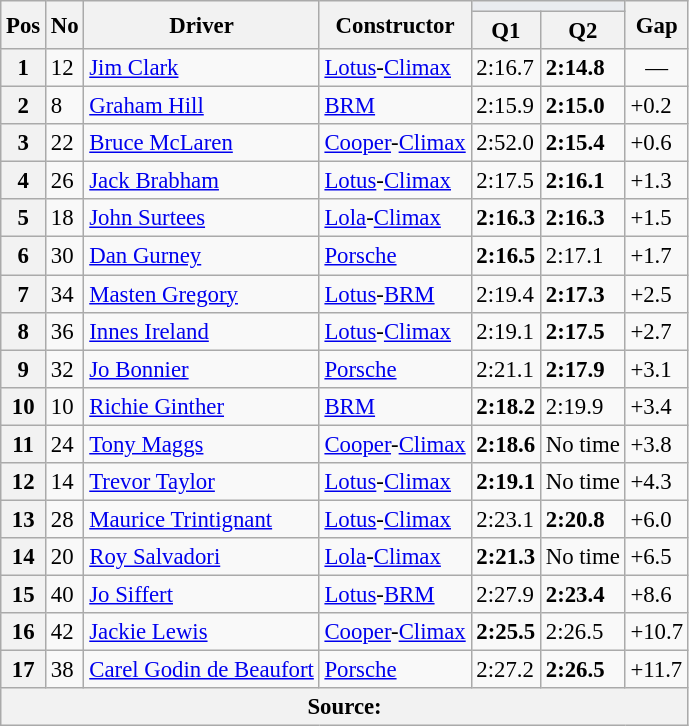<table class="wikitable sortable" style="font-size: 95%;">
<tr>
<th rowspan="2">Pos</th>
<th rowspan="2">No</th>
<th rowspan="2">Driver</th>
<th rowspan="2">Constructor</th>
<th colspan="2" style="background:#eaecf0; text-align:center;"></th>
<th rowspan="2">Gap</th>
</tr>
<tr>
<th>Q1</th>
<th>Q2</th>
</tr>
<tr>
<th>1</th>
<td>12</td>
<td> <a href='#'>Jim Clark</a></td>
<td><a href='#'>Lotus</a>-<a href='#'>Climax</a></td>
<td>2:16.7</td>
<td><strong>2:14.8</strong></td>
<td align="center">—</td>
</tr>
<tr>
<th>2</th>
<td>8</td>
<td> <a href='#'>Graham Hill</a></td>
<td><a href='#'>BRM</a></td>
<td>2:15.9</td>
<td><strong>2:15.0</strong></td>
<td>+0.2</td>
</tr>
<tr>
<th>3</th>
<td>22</td>
<td> <a href='#'>Bruce McLaren</a></td>
<td><a href='#'>Cooper</a>-<a href='#'>Climax</a></td>
<td>2:52.0</td>
<td><strong>2:15.4</strong></td>
<td>+0.6</td>
</tr>
<tr>
<th>4</th>
<td>26</td>
<td> <a href='#'>Jack Brabham</a></td>
<td><a href='#'>Lotus</a>-<a href='#'>Climax</a></td>
<td>2:17.5</td>
<td><strong>2:16.1</strong></td>
<td>+1.3</td>
</tr>
<tr>
<th>5</th>
<td>18</td>
<td> <a href='#'>John Surtees</a></td>
<td><a href='#'>Lola</a>-<a href='#'>Climax</a></td>
<td><strong>2:16.3</strong></td>
<td><strong>2:16.3</strong></td>
<td>+1.5</td>
</tr>
<tr>
<th>6</th>
<td>30</td>
<td> <a href='#'>Dan Gurney</a></td>
<td><a href='#'>Porsche</a></td>
<td><strong>2:16.5</strong></td>
<td>2:17.1</td>
<td>+1.7</td>
</tr>
<tr>
<th>7</th>
<td>34</td>
<td> <a href='#'>Masten Gregory</a></td>
<td><a href='#'>Lotus</a>-<a href='#'>BRM</a></td>
<td>2:19.4</td>
<td><strong>2:17.3</strong></td>
<td>+2.5</td>
</tr>
<tr>
<th>8</th>
<td>36</td>
<td> <a href='#'>Innes Ireland</a></td>
<td><a href='#'>Lotus</a>-<a href='#'>Climax</a></td>
<td>2:19.1</td>
<td><strong>2:17.5</strong></td>
<td>+2.7</td>
</tr>
<tr>
<th>9</th>
<td>32</td>
<td> <a href='#'>Jo Bonnier</a></td>
<td><a href='#'>Porsche</a></td>
<td>2:21.1</td>
<td><strong>2:17.9</strong></td>
<td>+3.1</td>
</tr>
<tr>
<th>10</th>
<td>10</td>
<td> <a href='#'>Richie Ginther</a></td>
<td><a href='#'>BRM</a></td>
<td><strong>2:18.2</strong></td>
<td>2:19.9</td>
<td>+3.4</td>
</tr>
<tr>
<th>11</th>
<td>24</td>
<td> <a href='#'>Tony Maggs</a></td>
<td><a href='#'>Cooper</a>-<a href='#'>Climax</a></td>
<td><strong>2:18.6</strong></td>
<td>No time</td>
<td>+3.8</td>
</tr>
<tr>
<th>12</th>
<td>14</td>
<td> <a href='#'>Trevor Taylor</a></td>
<td><a href='#'>Lotus</a>-<a href='#'>Climax</a></td>
<td><strong>2:19.1</strong></td>
<td>No time</td>
<td>+4.3</td>
</tr>
<tr>
<th>13</th>
<td>28</td>
<td> <a href='#'>Maurice Trintignant</a></td>
<td><a href='#'>Lotus</a>-<a href='#'>Climax</a></td>
<td>2:23.1</td>
<td><strong>2:20.8</strong></td>
<td>+6.0</td>
</tr>
<tr>
<th>14</th>
<td>20</td>
<td> <a href='#'>Roy Salvadori</a></td>
<td><a href='#'>Lola</a>-<a href='#'>Climax</a></td>
<td><strong>2:21.3</strong></td>
<td>No time</td>
<td>+6.5</td>
</tr>
<tr>
<th>15</th>
<td>40</td>
<td> <a href='#'>Jo Siffert</a></td>
<td><a href='#'>Lotus</a>-<a href='#'>BRM</a></td>
<td>2:27.9</td>
<td><strong>2:23.4</strong></td>
<td>+8.6</td>
</tr>
<tr>
<th>16</th>
<td>42</td>
<td> <a href='#'>Jackie Lewis</a></td>
<td><a href='#'>Cooper</a>-<a href='#'>Climax</a></td>
<td><strong>2:25.5</strong></td>
<td>2:26.5</td>
<td>+10.7</td>
</tr>
<tr>
<th>17</th>
<td>38</td>
<td> <a href='#'>Carel Godin de Beaufort</a></td>
<td><a href='#'>Porsche</a></td>
<td>2:27.2</td>
<td><strong>2:26.5</strong></td>
<td>+11.7</td>
</tr>
<tr>
<th colspan="7">Source:</th>
</tr>
</table>
